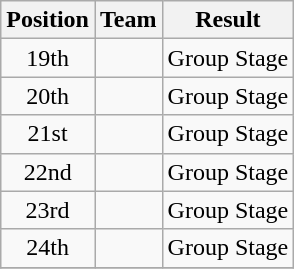<table class="wikitable" style="text-align: center;">
<tr>
<th>Position</th>
<th>Team</th>
<th>Result</th>
</tr>
<tr>
<td>19th</td>
<td></td>
<td>Group Stage</td>
</tr>
<tr>
<td>20th</td>
<td></td>
<td>Group Stage</td>
</tr>
<tr>
<td>21st</td>
<td></td>
<td>Group Stage</td>
</tr>
<tr>
<td>22nd</td>
<td></td>
<td>Group Stage</td>
</tr>
<tr>
<td>23rd</td>
<td></td>
<td>Group Stage</td>
</tr>
<tr>
<td>24th</td>
<td></td>
<td>Group Stage</td>
</tr>
<tr>
</tr>
</table>
